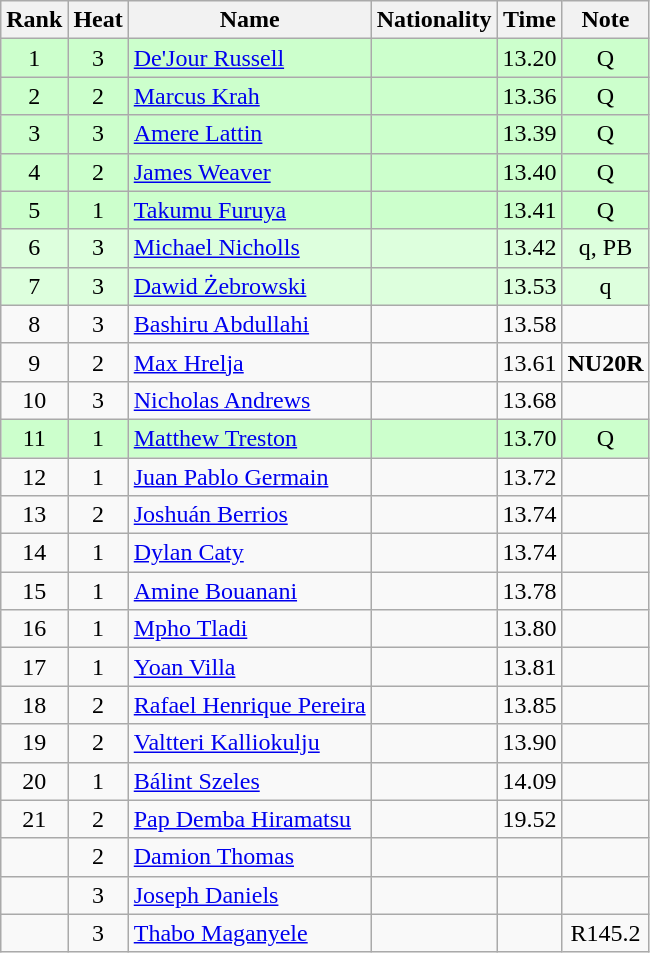<table class="wikitable sortable" style="text-align:center">
<tr>
<th>Rank</th>
<th>Heat</th>
<th>Name</th>
<th>Nationality</th>
<th>Time</th>
<th>Note</th>
</tr>
<tr bgcolor=ccffcc>
<td>1</td>
<td>3</td>
<td align=left><a href='#'>De'Jour Russell</a></td>
<td align=left></td>
<td>13.20</td>
<td>Q</td>
</tr>
<tr bgcolor=ccffcc>
<td>2</td>
<td>2</td>
<td align=left><a href='#'>Marcus Krah</a></td>
<td align=left></td>
<td>13.36</td>
<td>Q</td>
</tr>
<tr bgcolor=ccffcc>
<td>3</td>
<td>3</td>
<td align=left><a href='#'>Amere Lattin</a></td>
<td align=left></td>
<td>13.39</td>
<td>Q</td>
</tr>
<tr bgcolor=ccffcc>
<td>4</td>
<td>2</td>
<td align=left><a href='#'>James Weaver</a></td>
<td align=left></td>
<td>13.40</td>
<td>Q</td>
</tr>
<tr bgcolor=ccffcc>
<td>5</td>
<td>1</td>
<td align=left><a href='#'>Takumu Furuya</a></td>
<td align=left></td>
<td>13.41</td>
<td>Q</td>
</tr>
<tr bgcolor=ddffdd>
<td>6</td>
<td>3</td>
<td align=left><a href='#'>Michael Nicholls</a></td>
<td align=left></td>
<td>13.42</td>
<td>q, PB</td>
</tr>
<tr bgcolor=ddffdd>
<td>7</td>
<td>3</td>
<td align=left><a href='#'>Dawid Żebrowski</a></td>
<td align=left></td>
<td>13.53</td>
<td>q</td>
</tr>
<tr>
<td>8</td>
<td>3</td>
<td align=left><a href='#'>Bashiru Abdullahi</a></td>
<td align=left></td>
<td>13.58</td>
<td></td>
</tr>
<tr>
<td>9</td>
<td>2</td>
<td align=left><a href='#'>Max Hrelja</a></td>
<td align=left></td>
<td>13.61</td>
<td><strong>NU20R</strong></td>
</tr>
<tr>
<td>10</td>
<td>3</td>
<td align=left><a href='#'>Nicholas Andrews</a></td>
<td align=left></td>
<td>13.68</td>
<td></td>
</tr>
<tr bgcolor=ccffcc>
<td>11</td>
<td>1</td>
<td align=left><a href='#'>Matthew Treston</a></td>
<td align=left></td>
<td>13.70</td>
<td>Q</td>
</tr>
<tr>
<td>12</td>
<td>1</td>
<td align=left><a href='#'>Juan Pablo Germain</a></td>
<td align=left></td>
<td>13.72</td>
<td></td>
</tr>
<tr>
<td>13</td>
<td>2</td>
<td align=left><a href='#'>Joshuán Berrios</a></td>
<td align=left></td>
<td>13.74</td>
<td></td>
</tr>
<tr>
<td>14</td>
<td>1</td>
<td align=left><a href='#'>Dylan Caty</a></td>
<td align=left></td>
<td>13.74</td>
<td></td>
</tr>
<tr>
<td>15</td>
<td>1</td>
<td align=left><a href='#'>Amine Bouanani</a></td>
<td align=left></td>
<td>13.78</td>
<td></td>
</tr>
<tr>
<td>16</td>
<td>1</td>
<td align=left><a href='#'>Mpho Tladi</a></td>
<td align=left></td>
<td>13.80</td>
<td></td>
</tr>
<tr>
<td>17</td>
<td>1</td>
<td align=left><a href='#'>Yoan Villa</a></td>
<td align=left></td>
<td>13.81</td>
<td></td>
</tr>
<tr>
<td>18</td>
<td>2</td>
<td align=left><a href='#'>Rafael Henrique Pereira</a></td>
<td align=left></td>
<td>13.85</td>
<td></td>
</tr>
<tr>
<td>19</td>
<td>2</td>
<td align=left><a href='#'>Valtteri Kalliokulju</a></td>
<td align=left></td>
<td>13.90</td>
<td></td>
</tr>
<tr>
<td>20</td>
<td>1</td>
<td align=left><a href='#'>Bálint Szeles</a></td>
<td align=left></td>
<td>14.09</td>
<td></td>
</tr>
<tr>
<td>21</td>
<td>2</td>
<td align=left><a href='#'>Pap Demba Hiramatsu</a></td>
<td align=left></td>
<td>19.52</td>
<td></td>
</tr>
<tr>
<td></td>
<td>2</td>
<td align=left><a href='#'>Damion Thomas</a></td>
<td align=left></td>
<td></td>
<td></td>
</tr>
<tr>
<td></td>
<td>3</td>
<td align=left><a href='#'>Joseph Daniels</a></td>
<td align=left></td>
<td></td>
<td></td>
</tr>
<tr>
<td></td>
<td>3</td>
<td align=left><a href='#'>Thabo Maganyele</a></td>
<td align=left></td>
<td></td>
<td>R145.2</td>
</tr>
</table>
